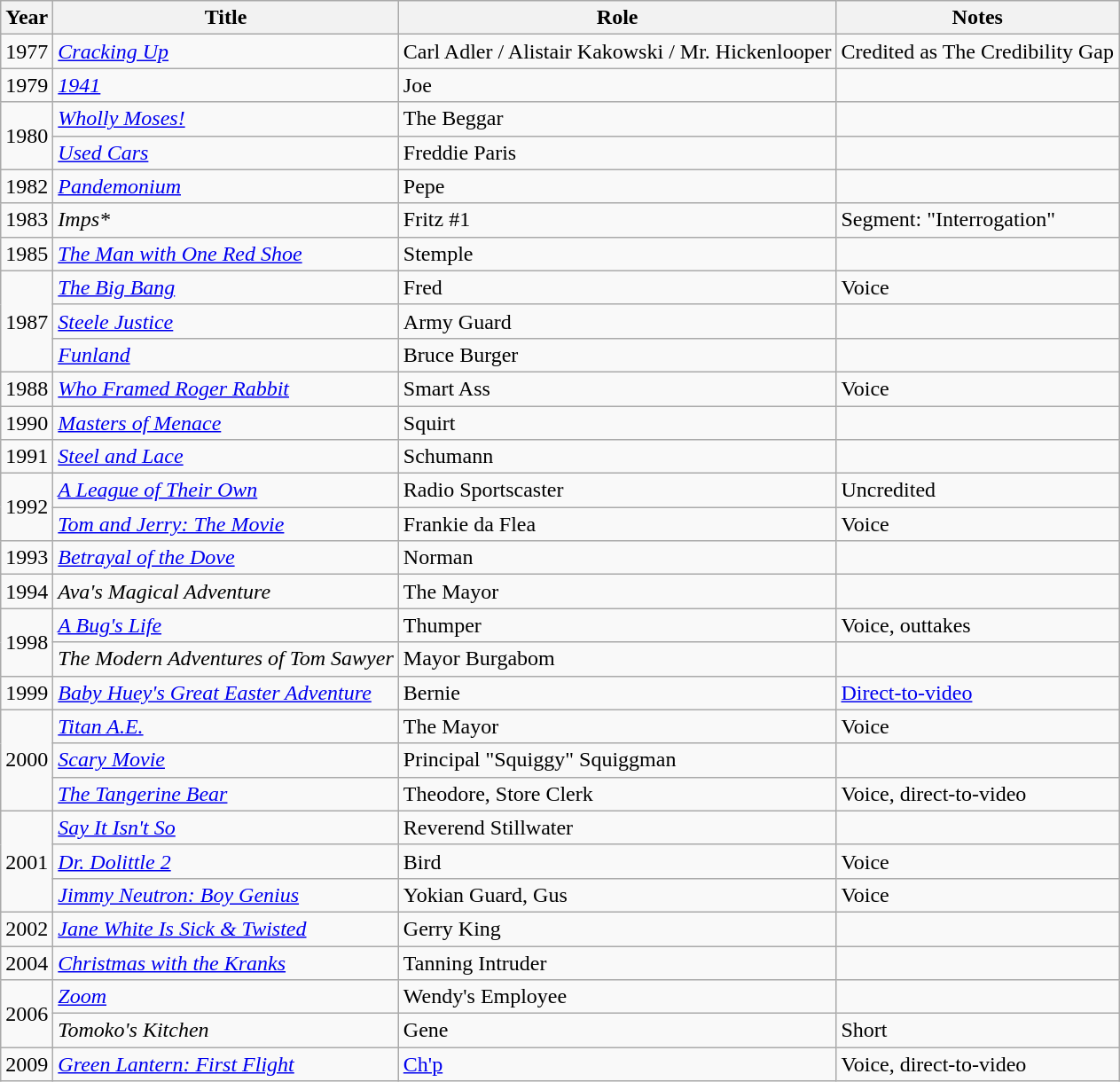<table class="wikitable">
<tr>
<th>Year</th>
<th>Title</th>
<th>Role</th>
<th>Notes</th>
</tr>
<tr>
<td>1977</td>
<td><em><a href='#'>Cracking Up</a></em></td>
<td>Carl Adler / Alistair Kakowski / Mr. Hickenlooper</td>
<td>Credited as The Credibility Gap</td>
</tr>
<tr>
<td>1979</td>
<td><em><a href='#'>1941</a></em></td>
<td>Joe</td>
<td></td>
</tr>
<tr>
<td rowspan=2>1980</td>
<td><em><a href='#'>Wholly Moses!</a></em></td>
<td>The Beggar</td>
<td></td>
</tr>
<tr>
<td><em><a href='#'>Used Cars</a></em></td>
<td>Freddie Paris</td>
<td></td>
</tr>
<tr>
<td>1982</td>
<td><em><a href='#'>Pandemonium</a></em></td>
<td>Pepe</td>
<td></td>
</tr>
<tr>
<td>1983</td>
<td><em>Imps*</em></td>
<td>Fritz #1</td>
<td>Segment: "Interrogation"</td>
</tr>
<tr>
<td>1985</td>
<td><em><a href='#'>The Man with One Red Shoe</a></em></td>
<td>Stemple</td>
<td></td>
</tr>
<tr>
<td rowspan=3>1987</td>
<td><em><a href='#'>The Big Bang</a></em></td>
<td>Fred</td>
<td>Voice</td>
</tr>
<tr>
<td><em><a href='#'>Steele Justice</a></em></td>
<td>Army Guard</td>
<td></td>
</tr>
<tr>
<td><em><a href='#'>Funland</a></em></td>
<td>Bruce Burger</td>
<td></td>
</tr>
<tr>
<td>1988</td>
<td><em><a href='#'>Who Framed Roger Rabbit</a></em></td>
<td>Smart Ass</td>
<td>Voice</td>
</tr>
<tr>
<td>1990</td>
<td><em><a href='#'>Masters of Menace</a></em></td>
<td>Squirt</td>
<td></td>
</tr>
<tr>
<td>1991</td>
<td><em><a href='#'>Steel and Lace</a></em></td>
<td>Schumann</td>
<td></td>
</tr>
<tr>
<td rowspan=2>1992</td>
<td><em><a href='#'>A League of Their Own</a></em></td>
<td>Radio Sportscaster</td>
<td>Uncredited</td>
</tr>
<tr>
<td><em><a href='#'>Tom and Jerry: The Movie</a></em></td>
<td>Frankie da Flea</td>
<td>Voice</td>
</tr>
<tr>
<td>1993</td>
<td><em><a href='#'>Betrayal of the Dove</a></em></td>
<td>Norman</td>
<td></td>
</tr>
<tr>
<td>1994</td>
<td><em>Ava's Magical Adventure</em></td>
<td>The Mayor</td>
<td></td>
</tr>
<tr>
<td rowspan=2>1998</td>
<td><em><a href='#'>A Bug's Life</a></em></td>
<td>Thumper</td>
<td>Voice, outtakes</td>
</tr>
<tr>
<td><em>The Modern Adventures of Tom Sawyer</em></td>
<td>Mayor Burgabom</td>
<td></td>
</tr>
<tr>
<td>1999</td>
<td><em><a href='#'>Baby Huey's Great Easter Adventure</a></em></td>
<td>Bernie</td>
<td><a href='#'>Direct-to-video</a></td>
</tr>
<tr>
<td rowspan=3>2000</td>
<td><em><a href='#'>Titan A.E.</a></em></td>
<td>The Mayor</td>
<td>Voice</td>
</tr>
<tr>
<td><em><a href='#'>Scary Movie</a></em></td>
<td>Principal "Squiggy" Squiggman</td>
<td></td>
</tr>
<tr>
<td><em><a href='#'>The Tangerine Bear</a></em></td>
<td>Theodore, Store Clerk</td>
<td>Voice, direct-to-video</td>
</tr>
<tr>
<td rowspan=3>2001</td>
<td><em><a href='#'>Say It Isn't So</a></em></td>
<td>Reverend Stillwater</td>
<td></td>
</tr>
<tr>
<td><em><a href='#'>Dr. Dolittle 2</a></em></td>
<td>Bird</td>
<td>Voice</td>
</tr>
<tr>
<td><em><a href='#'>Jimmy Neutron: Boy Genius</a></em></td>
<td>Yokian Guard, Gus</td>
<td>Voice</td>
</tr>
<tr>
<td>2002</td>
<td><em><a href='#'>Jane White Is Sick & Twisted</a></em></td>
<td>Gerry King</td>
<td></td>
</tr>
<tr>
<td>2004</td>
<td><em><a href='#'>Christmas with the Kranks</a></em></td>
<td>Tanning Intruder</td>
<td></td>
</tr>
<tr>
<td rowspan=2>2006</td>
<td><em><a href='#'>Zoom</a></em></td>
<td>Wendy's Employee</td>
<td></td>
</tr>
<tr>
<td><em>Tomoko's Kitchen</em></td>
<td>Gene</td>
<td>Short</td>
</tr>
<tr>
<td>2009</td>
<td><em><a href='#'>Green Lantern: First Flight</a></em></td>
<td><a href='#'>Ch'p</a></td>
<td>Voice, direct-to-video</td>
</tr>
</table>
